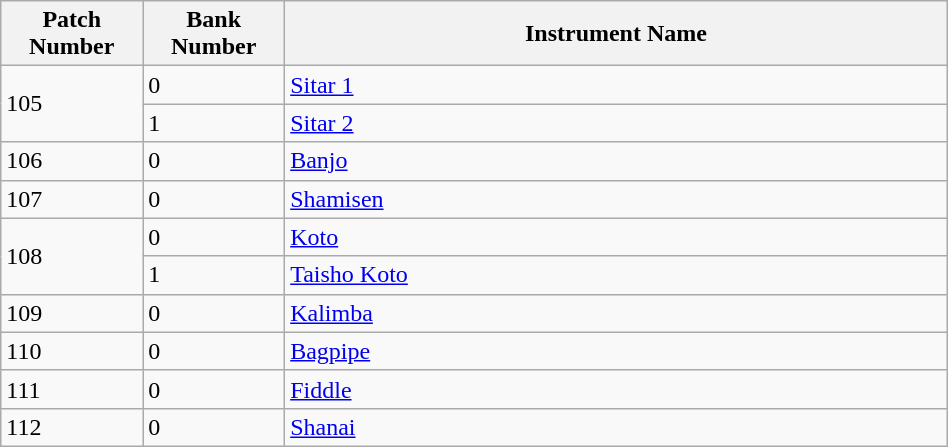<table width="50%" class="wikitable">
<tr>
<th width="15%">Patch Number</th>
<th width="15%">Bank Number</th>
<th width="70%">Instrument Name</th>
</tr>
<tr>
<td rowspan=2>105</td>
<td>0</td>
<td><a href='#'>Sitar 1</a></td>
</tr>
<tr>
<td>1</td>
<td><a href='#'>Sitar 2</a></td>
</tr>
<tr>
<td>106</td>
<td>0</td>
<td><a href='#'>Banjo</a></td>
</tr>
<tr>
<td>107</td>
<td>0</td>
<td><a href='#'>Shamisen</a></td>
</tr>
<tr>
<td rowspan=2>108</td>
<td>0</td>
<td><a href='#'>Koto</a></td>
</tr>
<tr>
<td>1</td>
<td><a href='#'>Taisho Koto</a></td>
</tr>
<tr>
<td>109</td>
<td>0</td>
<td><a href='#'>Kalimba</a></td>
</tr>
<tr>
<td>110</td>
<td>0</td>
<td><a href='#'>Bagpipe</a></td>
</tr>
<tr>
<td>111</td>
<td>0</td>
<td><a href='#'>Fiddle</a></td>
</tr>
<tr>
<td>112</td>
<td>0</td>
<td><a href='#'>Shanai</a></td>
</tr>
</table>
